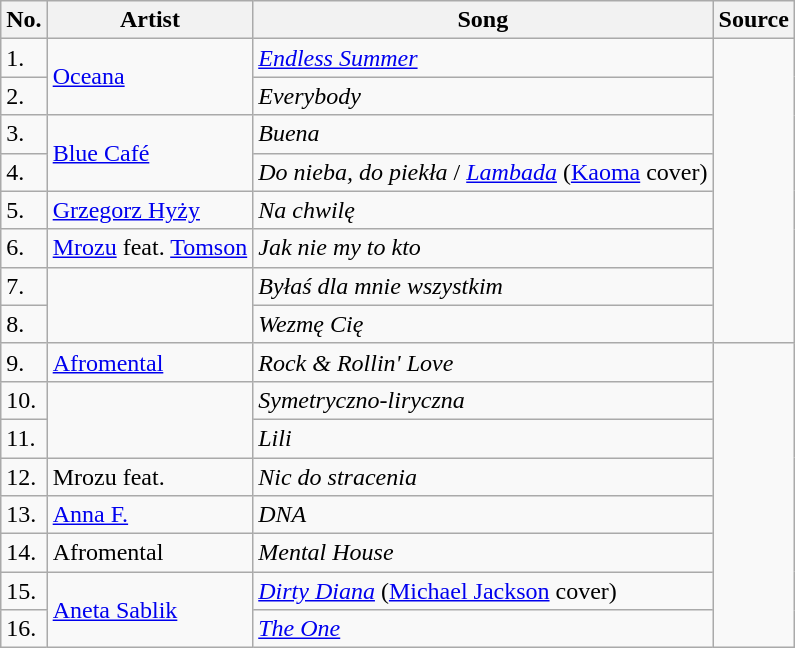<table class="wikitable">
<tr>
<th>No.</th>
<th>Artist</th>
<th>Song</th>
<th>Source</th>
</tr>
<tr>
<td>1.</td>
<td rowspan="2"><a href='#'>Oceana</a></td>
<td><em><a href='#'>Endless Summer</a></em></td>
<td rowspan="8"></td>
</tr>
<tr>
<td>2.</td>
<td><em>Everybody</em></td>
</tr>
<tr>
<td>3.</td>
<td rowspan="2"><a href='#'>Blue Café</a></td>
<td><em>Buena</em></td>
</tr>
<tr>
<td>4.</td>
<td><em>Do nieba, do piekła</em> / <em><a href='#'>Lambada</a></em> (<a href='#'>Kaoma</a> cover)</td>
</tr>
<tr>
<td>5.</td>
<td><a href='#'>Grzegorz Hyży</a></td>
<td><em>Na chwilę</em></td>
</tr>
<tr>
<td>6.</td>
<td><a href='#'>Mrozu</a> feat. <a href='#'>Tomson</a></td>
<td><em>Jak nie my to kto</em></td>
</tr>
<tr>
<td>7.</td>
<td rowspan="2"></td>
<td><em>Byłaś dla mnie wszystkim</em></td>
</tr>
<tr>
<td>8.</td>
<td><em>Wezmę Cię</em></td>
</tr>
<tr>
<td>9.</td>
<td><a href='#'>Afromental</a></td>
<td><em>Rock & Rollin' Love</em></td>
<td rowspan="8"></td>
</tr>
<tr>
<td>10.</td>
<td rowspan="2"></td>
<td><em>Symetryczno-liryczna</em></td>
</tr>
<tr>
<td>11.</td>
<td><em>Lili</em></td>
</tr>
<tr>
<td>12.</td>
<td>Mrozu feat. </td>
<td><em>Nic do stracenia</em></td>
</tr>
<tr>
<td>13.</td>
<td><a href='#'>Anna F.</a></td>
<td><em>DNA</em></td>
</tr>
<tr>
<td>14.</td>
<td>Afromental</td>
<td><em>Mental House</em></td>
</tr>
<tr>
<td>15.</td>
<td rowspan="2"><a href='#'>Aneta Sablik</a></td>
<td><em><a href='#'>Dirty Diana</a></em> (<a href='#'>Michael Jackson</a> cover)</td>
</tr>
<tr>
<td>16.</td>
<td><em><a href='#'>The One</a></em></td>
</tr>
</table>
